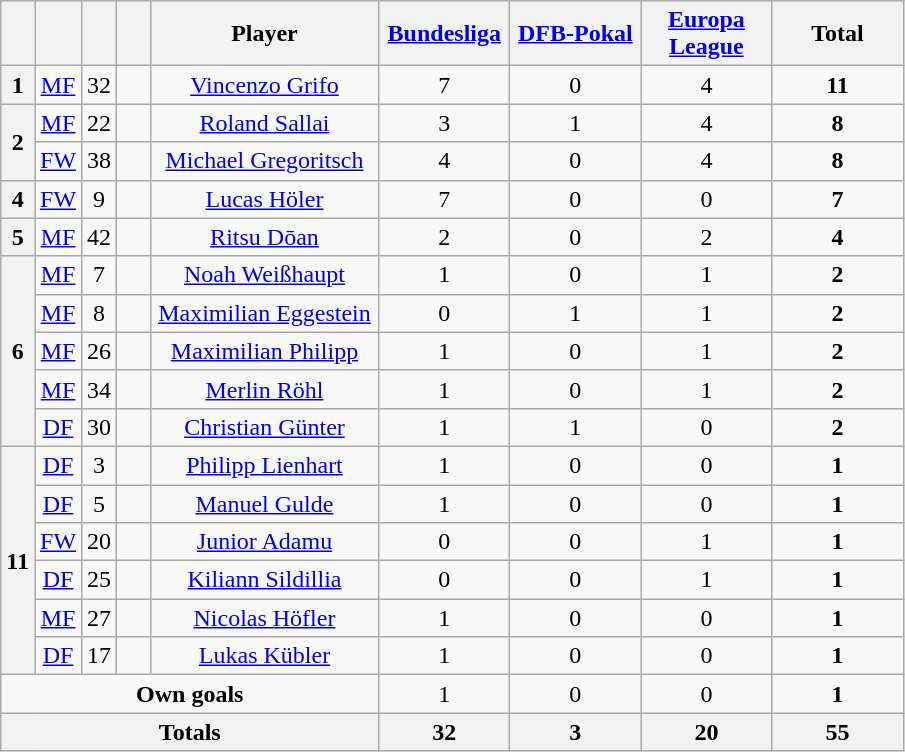<table class="wikitable" style="text-align:center">
<tr>
<th width=15></th>
<th width=15></th>
<th width=15></th>
<th width=15></th>
<th width=145>Player</th>
<th width=80><strong><a href='#'>Bundesliga</a></strong></th>
<th width=80><strong><a href='#'>DFB-Pokal</a></strong></th>
<th width=80><strong><a href='#'>Europa League</a></strong></th>
<th width=80>Total</th>
</tr>
<tr>
<th>1</th>
<td align=center><a href='#'>MF</a></td>
<td align=center>32</td>
<td></td>
<td><a href='#'>Vincenzo Grifo</a></td>
<td>7</td>
<td>0</td>
<td>4</td>
<td><strong>11</strong></td>
</tr>
<tr>
<th rowspan=2>2</th>
<td align=center><a href='#'>MF</a></td>
<td align=center>22</td>
<td></td>
<td><a href='#'>Roland Sallai</a></td>
<td>3</td>
<td>1</td>
<td>4</td>
<td><strong>8</strong></td>
</tr>
<tr>
<td align=center><a href='#'>FW</a></td>
<td align=center>38</td>
<td></td>
<td><a href='#'>Michael Gregoritsch</a></td>
<td>4</td>
<td>0</td>
<td>4</td>
<td><strong>8</strong></td>
</tr>
<tr>
<th>4</th>
<td align=center><a href='#'>FW</a></td>
<td align=center>9</td>
<td></td>
<td><a href='#'>Lucas Höler</a></td>
<td>7</td>
<td>0</td>
<td>0</td>
<td><strong>7</strong></td>
</tr>
<tr>
<th>5</th>
<td align=center><a href='#'>MF</a></td>
<td align=center>42</td>
<td></td>
<td><a href='#'>Ritsu Dōan</a></td>
<td>2</td>
<td>0</td>
<td>2</td>
<td><strong>4</strong></td>
</tr>
<tr>
<th rowspan=5>6</th>
<td align=center><a href='#'>MF</a></td>
<td align=center>7</td>
<td></td>
<td><a href='#'>Noah Weißhaupt</a></td>
<td>1</td>
<td>0</td>
<td>1</td>
<td><strong>2</strong></td>
</tr>
<tr>
<td align=center><a href='#'>MF</a></td>
<td align=center>8</td>
<td></td>
<td><a href='#'>Maximilian Eggestein</a></td>
<td>0</td>
<td>1</td>
<td>1</td>
<td><strong>2</strong></td>
</tr>
<tr>
<td align=center><a href='#'>MF</a></td>
<td align=center>26</td>
<td></td>
<td><a href='#'>Maximilian Philipp</a></td>
<td>1</td>
<td>0</td>
<td>1</td>
<td><strong>2</strong></td>
</tr>
<tr>
<td align=center><a href='#'>MF</a></td>
<td align=center>34</td>
<td></td>
<td><a href='#'>Merlin Röhl</a></td>
<td>1</td>
<td>0</td>
<td>1</td>
<td><strong>2</strong></td>
</tr>
<tr>
<td align=center><a href='#'>DF</a></td>
<td align=center>30</td>
<td></td>
<td><a href='#'>Christian Günter</a></td>
<td>1</td>
<td>1</td>
<td>0</td>
<td><strong>2</strong></td>
</tr>
<tr>
<th rowspan=6>11</th>
<td align=center><a href='#'>DF</a></td>
<td align=center>3</td>
<td></td>
<td><a href='#'>Philipp Lienhart</a></td>
<td>1</td>
<td>0</td>
<td>0</td>
<td><strong>1</strong></td>
</tr>
<tr>
<td align=center><a href='#'>DF</a></td>
<td align=center>5</td>
<td></td>
<td><a href='#'>Manuel Gulde</a></td>
<td>1</td>
<td>0</td>
<td>0</td>
<td><strong>1</strong></td>
</tr>
<tr>
<td align=center><a href='#'>FW</a></td>
<td align=center>20</td>
<td></td>
<td><a href='#'>Junior Adamu</a></td>
<td>0</td>
<td>0</td>
<td>1</td>
<td><strong>1</strong></td>
</tr>
<tr>
<td align=center><a href='#'>DF</a></td>
<td align=center>25</td>
<td></td>
<td><a href='#'>Kiliann Sildillia</a></td>
<td>0</td>
<td>0</td>
<td>1</td>
<td><strong>1</strong></td>
</tr>
<tr>
<td align=center><a href='#'>MF</a></td>
<td align=center>27</td>
<td></td>
<td><a href='#'>Nicolas Höfler</a></td>
<td>1</td>
<td>0</td>
<td>0</td>
<td><strong>1</strong></td>
</tr>
<tr>
<td align=center><a href='#'>DF</a></td>
<td align=center>17</td>
<td></td>
<td><a href='#'>Lukas Kübler</a></td>
<td>1</td>
<td>0</td>
<td>0</td>
<td><strong>1</strong></td>
</tr>
<tr>
<td colspan=5><strong>Own goals</strong></td>
<td>1</td>
<td>0</td>
<td>0</td>
<td><strong>1</strong></td>
</tr>
<tr>
<th colspan=5>Totals</th>
<th>32</th>
<th>3</th>
<th>20</th>
<th>55</th>
</tr>
</table>
